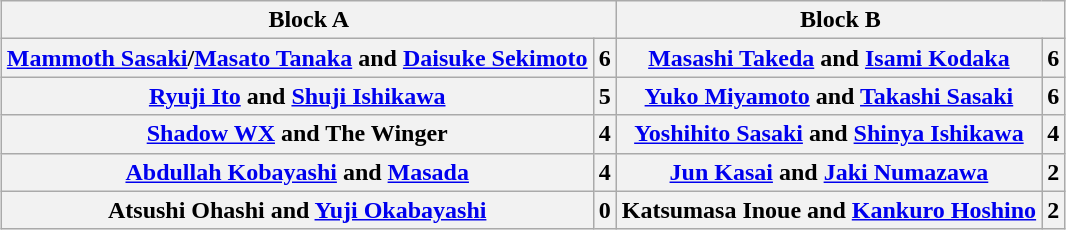<table class="wikitable" style="margin: 1em auto 1em auto">
<tr>
<th colspan="2">Block A</th>
<th colspan="2">Block B</th>
</tr>
<tr>
<th><a href='#'>Mammoth Sasaki</a>/<a href='#'>Masato Tanaka</a> and <a href='#'>Daisuke Sekimoto</a></th>
<th>6</th>
<th><a href='#'>Masashi Takeda</a> and <a href='#'>Isami Kodaka</a></th>
<th>6</th>
</tr>
<tr>
<th><a href='#'>Ryuji Ito</a> and <a href='#'>Shuji Ishikawa</a></th>
<th>5</th>
<th><a href='#'>Yuko Miyamoto</a> and <a href='#'>Takashi Sasaki</a></th>
<th>6</th>
</tr>
<tr>
<th><a href='#'>Shadow WX</a> and The Winger</th>
<th>4</th>
<th><a href='#'>Yoshihito Sasaki</a> and <a href='#'>Shinya Ishikawa</a></th>
<th>4</th>
</tr>
<tr>
<th><a href='#'>Abdullah Kobayashi</a> and <a href='#'>Masada</a></th>
<th>4</th>
<th><a href='#'>Jun Kasai</a> and <a href='#'>Jaki Numazawa</a></th>
<th>2</th>
</tr>
<tr>
<th>Atsushi Ohashi and <a href='#'>Yuji Okabayashi</a></th>
<th>0</th>
<th>Katsumasa Inoue and <a href='#'>Kankuro Hoshino</a></th>
<th>2</th>
</tr>
</table>
